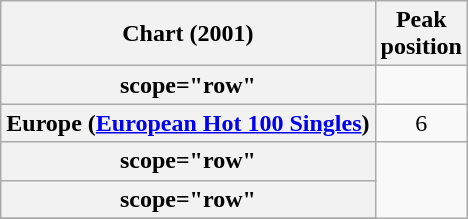<table class="wikitable sortable plainrowheaders">
<tr>
<th>Chart (2001)</th>
<th>Peak<br>position</th>
</tr>
<tr>
<th>scope="row"</th>
</tr>
<tr>
<th scope="row">Europe (<a href='#'>European Hot 100 Singles</a>)</th>
<td style="text-align:center;">6</td>
</tr>
<tr>
<th>scope="row"</th>
</tr>
<tr>
<th>scope="row"</th>
</tr>
<tr>
</tr>
</table>
